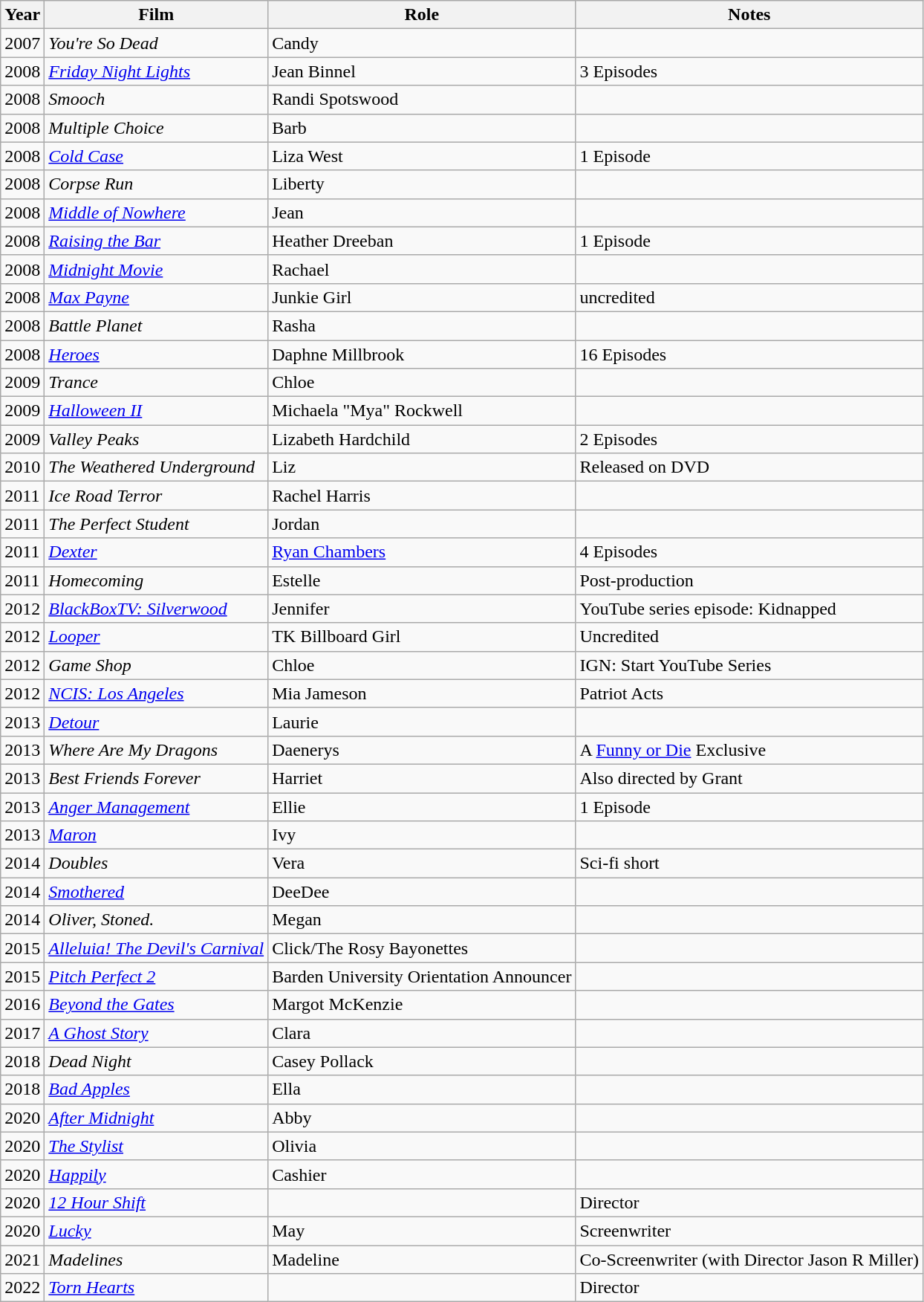<table class="wikitable">
<tr>
<th>Year</th>
<th>Film</th>
<th>Role</th>
<th>Notes</th>
</tr>
<tr>
<td>2007</td>
<td><em>You're So Dead</em></td>
<td>Candy</td>
<td></td>
</tr>
<tr>
<td>2008</td>
<td><em><a href='#'>Friday Night Lights</a></em></td>
<td>Jean Binnel</td>
<td>3 Episodes</td>
</tr>
<tr>
<td>2008</td>
<td><em>Smooch</em></td>
<td>Randi Spotswood</td>
<td></td>
</tr>
<tr>
<td>2008</td>
<td><em>Multiple Choice</em></td>
<td>Barb</td>
<td></td>
</tr>
<tr>
<td>2008</td>
<td><em><a href='#'>Cold Case</a></em></td>
<td>Liza West</td>
<td>1 Episode</td>
</tr>
<tr>
<td>2008</td>
<td><em>Corpse Run</em></td>
<td>Liberty</td>
<td></td>
</tr>
<tr>
<td>2008</td>
<td><em><a href='#'>Middle of Nowhere</a></em></td>
<td>Jean</td>
<td></td>
</tr>
<tr>
<td>2008</td>
<td><em><a href='#'>Raising the Bar</a></em></td>
<td>Heather Dreeban</td>
<td>1 Episode</td>
</tr>
<tr>
<td>2008</td>
<td><em><a href='#'>Midnight Movie</a></em></td>
<td>Rachael</td>
<td></td>
</tr>
<tr>
<td>2008</td>
<td><em><a href='#'>Max Payne</a></em></td>
<td>Junkie Girl</td>
<td>uncredited</td>
</tr>
<tr>
<td>2008</td>
<td><em>Battle Planet</em></td>
<td>Rasha</td>
<td></td>
</tr>
<tr>
<td>2008</td>
<td><em><a href='#'>Heroes</a></em></td>
<td>Daphne Millbrook</td>
<td>16 Episodes</td>
</tr>
<tr>
<td>2009</td>
<td><em>Trance</em></td>
<td>Chloe</td>
<td></td>
</tr>
<tr>
<td>2009</td>
<td><em><a href='#'>Halloween II</a></em></td>
<td>Michaela "Mya" Rockwell</td>
<td></td>
</tr>
<tr>
<td>2009</td>
<td><em>Valley Peaks</em></td>
<td>Lizabeth Hardchild</td>
<td>2 Episodes</td>
</tr>
<tr>
<td>2010</td>
<td><em>The Weathered Underground</em></td>
<td>Liz</td>
<td>Released on DVD</td>
</tr>
<tr>
<td>2011</td>
<td><em>Ice Road Terror</em></td>
<td>Rachel Harris</td>
<td></td>
</tr>
<tr>
<td>2011</td>
<td><em>The Perfect Student</em></td>
<td>Jordan</td>
<td></td>
</tr>
<tr>
<td>2011</td>
<td><em><a href='#'>Dexter</a></em></td>
<td><a href='#'>Ryan Chambers</a></td>
<td>4 Episodes</td>
</tr>
<tr>
<td>2011</td>
<td><em>Homecoming</em></td>
<td>Estelle</td>
<td>Post-production</td>
</tr>
<tr>
<td>2012</td>
<td><em><a href='#'>BlackBoxTV: Silverwood</a></em></td>
<td>Jennifer</td>
<td>YouTube series episode: Kidnapped</td>
</tr>
<tr>
<td>2012</td>
<td><em><a href='#'>Looper</a></em></td>
<td>TK Billboard Girl</td>
<td>Uncredited</td>
</tr>
<tr>
<td>2012</td>
<td><em>Game Shop</em></td>
<td>Chloe</td>
<td>IGN: Start YouTube Series</td>
</tr>
<tr>
<td>2012</td>
<td><em><a href='#'>NCIS: Los Angeles</a></em></td>
<td>Mia Jameson</td>
<td>Patriot Acts</td>
</tr>
<tr>
<td>2013</td>
<td><em><a href='#'>Detour</a></em></td>
<td>Laurie</td>
<td></td>
</tr>
<tr>
<td>2013</td>
<td><em>Where Are My Dragons</em></td>
<td>Daenerys</td>
<td>A <a href='#'>Funny or Die</a> Exclusive</td>
</tr>
<tr>
<td>2013</td>
<td><em>Best Friends Forever</em></td>
<td>Harriet</td>
<td>Also directed by Grant</td>
</tr>
<tr>
<td>2013</td>
<td><em><a href='#'>Anger Management</a></em></td>
<td>Ellie</td>
<td>1 Episode</td>
</tr>
<tr>
<td>2013</td>
<td><em><a href='#'>Maron</a></em></td>
<td>Ivy</td>
<td></td>
</tr>
<tr>
<td>2014</td>
<td><em>Doubles</em></td>
<td>Vera</td>
<td>Sci-fi short</td>
</tr>
<tr>
<td>2014</td>
<td><em><a href='#'>Smothered</a></em></td>
<td>DeeDee</td>
<td></td>
</tr>
<tr>
<td>2014</td>
<td><em>Oliver, Stoned.</em></td>
<td>Megan</td>
<td></td>
</tr>
<tr>
<td>2015</td>
<td><em><a href='#'>Alleluia! The Devil's Carnival</a></em></td>
<td>Click/The Rosy Bayonettes</td>
<td></td>
</tr>
<tr>
<td>2015</td>
<td><em><a href='#'>Pitch Perfect 2</a></em></td>
<td>Barden University Orientation Announcer</td>
<td></td>
</tr>
<tr>
<td>2016</td>
<td><em><a href='#'>Beyond the Gates</a></em></td>
<td>Margot McKenzie</td>
<td></td>
</tr>
<tr>
<td>2017</td>
<td><em><a href='#'>A Ghost Story</a></em></td>
<td>Clara</td>
<td></td>
</tr>
<tr>
<td>2018</td>
<td><em>Dead Night</em></td>
<td>Casey Pollack</td>
<td></td>
</tr>
<tr>
<td>2018</td>
<td><em><a href='#'>Bad Apples</a></em></td>
<td>Ella</td>
<td></td>
</tr>
<tr>
<td>2020</td>
<td><em><a href='#'>After Midnight</a></em></td>
<td>Abby</td>
<td></td>
</tr>
<tr>
<td>2020</td>
<td><em><a href='#'>The Stylist</a></em></td>
<td>Olivia</td>
<td></td>
</tr>
<tr>
<td>2020</td>
<td><em><a href='#'>Happily</a></em></td>
<td>Cashier</td>
<td></td>
</tr>
<tr>
<td>2020</td>
<td><em><a href='#'>12 Hour Shift</a></em></td>
<td></td>
<td>Director</td>
</tr>
<tr>
<td>2020</td>
<td><em><a href='#'>Lucky</a></em></td>
<td>May</td>
<td>Screenwriter</td>
</tr>
<tr>
<td>2021</td>
<td><em>Madelines</em></td>
<td>Madeline</td>
<td>Co-Screenwriter (with Director Jason R Miller)</td>
</tr>
<tr>
<td>2022</td>
<td><em><a href='#'>Torn Hearts</a></em></td>
<td></td>
<td>Director</td>
</tr>
</table>
